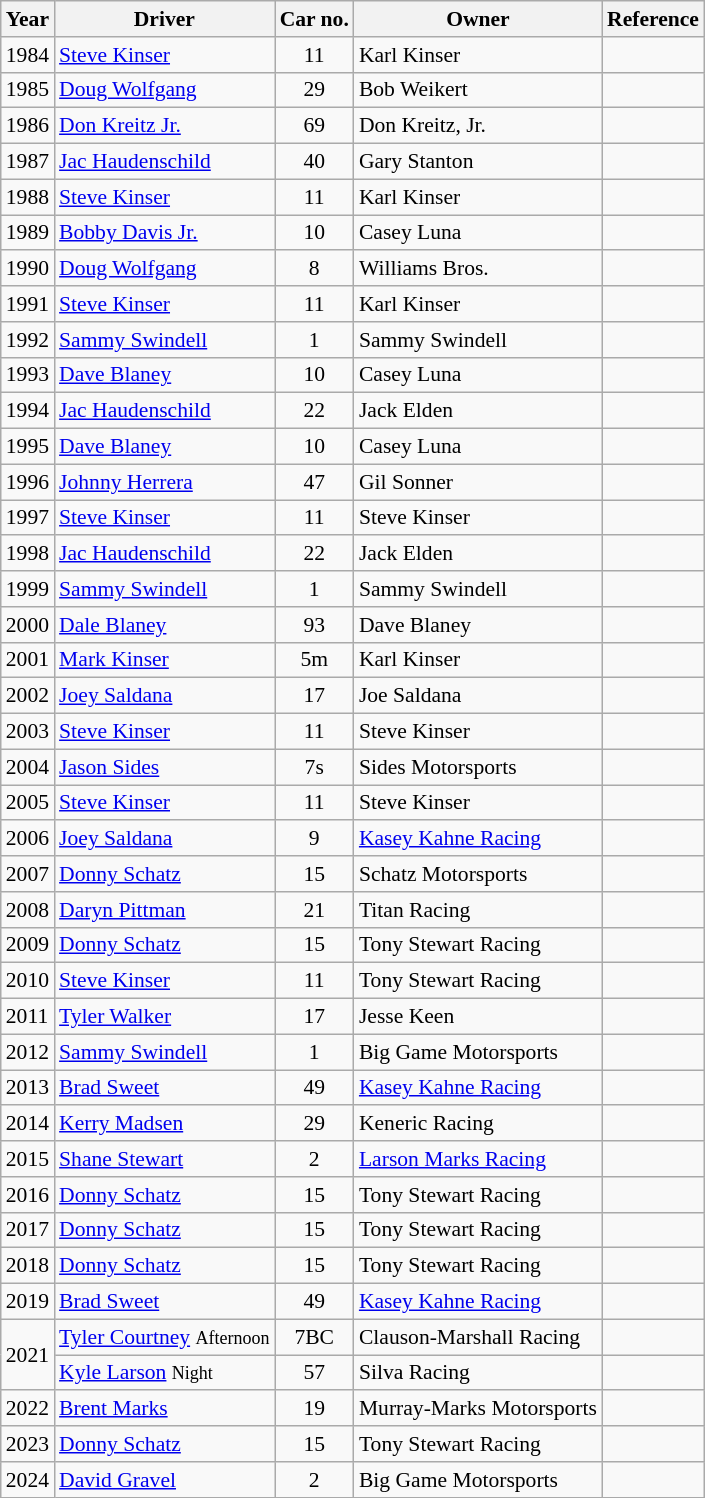<table class="wikitable" style="font-size: 90%;">
<tr>
<th>Year</th>
<th>Driver</th>
<th>Car no.</th>
<th>Owner</th>
<th>Reference</th>
</tr>
<tr>
<td>1984</td>
<td><a href='#'>Steve Kinser</a></td>
<td align=center>11</td>
<td>Karl Kinser</td>
<td></td>
</tr>
<tr>
<td>1985</td>
<td><a href='#'>Doug Wolfgang</a></td>
<td align=center>29</td>
<td>Bob Weikert</td>
<td></td>
</tr>
<tr>
<td>1986</td>
<td><a href='#'>Don Kreitz Jr.</a></td>
<td align=center>69</td>
<td>Don Kreitz, Jr.</td>
<td></td>
</tr>
<tr>
<td>1987</td>
<td><a href='#'>Jac Haudenschild</a></td>
<td align=center>40</td>
<td>Gary Stanton</td>
<td></td>
</tr>
<tr>
<td>1988</td>
<td><a href='#'>Steve Kinser</a></td>
<td align=center>11</td>
<td>Karl Kinser</td>
<td></td>
</tr>
<tr>
<td>1989</td>
<td><a href='#'>Bobby Davis Jr.</a></td>
<td align=center>10</td>
<td>Casey Luna</td>
<td></td>
</tr>
<tr>
<td>1990</td>
<td><a href='#'>Doug Wolfgang</a></td>
<td align=center>8</td>
<td>Williams Bros.</td>
<td></td>
</tr>
<tr>
<td>1991</td>
<td><a href='#'>Steve Kinser</a></td>
<td align=center>11</td>
<td>Karl Kinser</td>
<td></td>
</tr>
<tr>
<td>1992</td>
<td><a href='#'>Sammy Swindell</a></td>
<td align=center>1</td>
<td>Sammy Swindell</td>
<td></td>
</tr>
<tr>
<td>1993</td>
<td><a href='#'>Dave Blaney</a></td>
<td align=center>10</td>
<td>Casey Luna</td>
<td></td>
</tr>
<tr>
<td>1994</td>
<td><a href='#'>Jac Haudenschild</a></td>
<td align=center>22</td>
<td>Jack Elden</td>
<td></td>
</tr>
<tr>
<td>1995</td>
<td><a href='#'>Dave Blaney</a></td>
<td align=center>10</td>
<td>Casey Luna</td>
<td></td>
</tr>
<tr>
<td>1996</td>
<td><a href='#'>Johnny Herrera</a></td>
<td align=center>47</td>
<td>Gil Sonner</td>
<td></td>
</tr>
<tr>
<td>1997</td>
<td><a href='#'>Steve Kinser</a></td>
<td align=center>11</td>
<td>Steve Kinser</td>
<td></td>
</tr>
<tr>
<td>1998</td>
<td><a href='#'>Jac Haudenschild</a></td>
<td align=center>22</td>
<td>Jack Elden</td>
<td></td>
</tr>
<tr>
<td>1999</td>
<td><a href='#'>Sammy Swindell</a></td>
<td align=center>1</td>
<td>Sammy Swindell</td>
<td></td>
</tr>
<tr>
<td>2000</td>
<td><a href='#'>Dale Blaney</a></td>
<td align=center>93</td>
<td>Dave Blaney</td>
<td></td>
</tr>
<tr>
<td>2001</td>
<td><a href='#'>Mark Kinser</a></td>
<td align=center>5m</td>
<td>Karl Kinser</td>
<td></td>
</tr>
<tr>
<td>2002</td>
<td><a href='#'>Joey Saldana</a></td>
<td align=center>17</td>
<td>Joe Saldana</td>
<td></td>
</tr>
<tr>
<td>2003</td>
<td><a href='#'>Steve Kinser</a></td>
<td align=center>11</td>
<td>Steve Kinser</td>
<td></td>
</tr>
<tr>
<td>2004</td>
<td><a href='#'>Jason Sides</a></td>
<td align=center>7s</td>
<td>Sides Motorsports</td>
<td></td>
</tr>
<tr>
<td>2005</td>
<td><a href='#'>Steve Kinser</a></td>
<td align=center>11</td>
<td>Steve Kinser</td>
<td></td>
</tr>
<tr>
<td>2006</td>
<td><a href='#'>Joey Saldana</a></td>
<td align=center>9</td>
<td><a href='#'>Kasey Kahne Racing</a></td>
<td></td>
</tr>
<tr>
<td>2007</td>
<td><a href='#'>Donny Schatz</a></td>
<td align=center>15</td>
<td>Schatz Motorsports</td>
<td></td>
</tr>
<tr>
<td>2008</td>
<td><a href='#'>Daryn Pittman</a></td>
<td align=center>21</td>
<td>Titan Racing</td>
<td></td>
</tr>
<tr>
<td>2009</td>
<td><a href='#'>Donny Schatz</a></td>
<td align=center>15</td>
<td>Tony Stewart Racing</td>
<td></td>
</tr>
<tr>
<td>2010</td>
<td><a href='#'>Steve Kinser</a></td>
<td align=center>11</td>
<td>Tony Stewart Racing</td>
<td></td>
</tr>
<tr>
<td>2011</td>
<td><a href='#'>Tyler Walker</a></td>
<td align=center>17</td>
<td>Jesse Keen</td>
<td></td>
</tr>
<tr>
<td>2012</td>
<td><a href='#'>Sammy Swindell</a></td>
<td align=center>1</td>
<td>Big Game Motorsports</td>
<td></td>
</tr>
<tr>
<td>2013</td>
<td><a href='#'>Brad Sweet</a></td>
<td align=center>49</td>
<td><a href='#'>Kasey Kahne Racing</a></td>
<td></td>
</tr>
<tr>
<td>2014</td>
<td><a href='#'>Kerry Madsen</a></td>
<td align=center>29</td>
<td>Keneric Racing</td>
<td></td>
</tr>
<tr>
<td>2015</td>
<td><a href='#'>Shane Stewart</a></td>
<td align=center>2</td>
<td><a href='#'>Larson Marks Racing</a></td>
<td></td>
</tr>
<tr>
<td>2016</td>
<td><a href='#'>Donny Schatz</a></td>
<td align=center>15</td>
<td>Tony Stewart Racing</td>
<td></td>
</tr>
<tr>
<td>2017</td>
<td><a href='#'>Donny Schatz</a></td>
<td align=center>15</td>
<td>Tony Stewart Racing</td>
<td></td>
</tr>
<tr>
<td>2018</td>
<td><a href='#'>Donny Schatz</a></td>
<td align=center>15</td>
<td>Tony Stewart Racing</td>
<td></td>
</tr>
<tr>
<td>2019</td>
<td><a href='#'>Brad Sweet</a></td>
<td align=center>49</td>
<td><a href='#'>Kasey Kahne Racing</a></td>
<td></td>
</tr>
<tr>
<td rowspan=2>2021</td>
<td><a href='#'>Tyler Courtney</a> <small>Afternoon</small></td>
<td align=center>7BC</td>
<td>Clauson-Marshall Racing</td>
<td></td>
</tr>
<tr>
<td><a href='#'>Kyle Larson</a> <small>Night</small></td>
<td align=center>57</td>
<td>Silva Racing</td>
<td></td>
</tr>
<tr>
<td>2022</td>
<td><a href='#'>Brent Marks</a></td>
<td align=center>19</td>
<td>Murray-Marks Motorsports</td>
<td></td>
</tr>
<tr>
<td>2023</td>
<td><a href='#'>Donny Schatz</a></td>
<td align=center>15</td>
<td>Tony Stewart Racing</td>
<td></td>
</tr>
<tr>
<td>2024</td>
<td><a href='#'>David Gravel</a></td>
<td align=center>2</td>
<td>Big Game Motorsports</td>
<td></td>
</tr>
</table>
